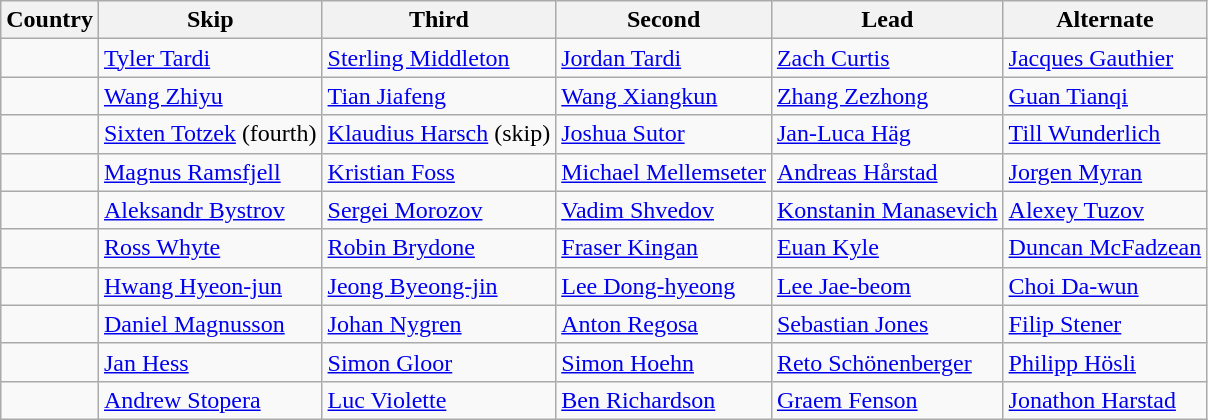<table class=wikitable>
<tr>
<th>Country</th>
<th>Skip</th>
<th>Third</th>
<th>Second</th>
<th>Lead</th>
<th>Alternate</th>
</tr>
<tr>
<td></td>
<td><a href='#'>Tyler Tardi</a></td>
<td><a href='#'>Sterling Middleton</a></td>
<td><a href='#'>Jordan Tardi</a></td>
<td><a href='#'>Zach Curtis</a></td>
<td><a href='#'>Jacques Gauthier</a></td>
</tr>
<tr>
<td></td>
<td><a href='#'>Wang Zhiyu</a></td>
<td><a href='#'>Tian Jiafeng</a></td>
<td><a href='#'>Wang Xiangkun</a></td>
<td><a href='#'>Zhang Zezhong</a></td>
<td><a href='#'>Guan Tianqi</a></td>
</tr>
<tr>
<td></td>
<td><a href='#'>Sixten Totzek</a> (fourth)</td>
<td><a href='#'>Klaudius Harsch</a> (skip)</td>
<td><a href='#'>Joshua Sutor</a></td>
<td><a href='#'>Jan-Luca Häg</a></td>
<td><a href='#'>Till Wunderlich</a></td>
</tr>
<tr>
<td></td>
<td><a href='#'>Magnus Ramsfjell</a></td>
<td><a href='#'>Kristian Foss</a></td>
<td><a href='#'>Michael Mellemseter</a></td>
<td><a href='#'>Andreas Hårstad</a></td>
<td><a href='#'>Jorgen Myran</a></td>
</tr>
<tr>
<td></td>
<td><a href='#'>Aleksandr Bystrov</a></td>
<td><a href='#'>Sergei Morozov</a></td>
<td><a href='#'>Vadim Shvedov</a></td>
<td><a href='#'>Konstanin Manasevich</a></td>
<td><a href='#'>Alexey Tuzov</a></td>
</tr>
<tr>
<td></td>
<td><a href='#'>Ross Whyte</a></td>
<td><a href='#'>Robin Brydone</a></td>
<td><a href='#'>Fraser Kingan</a></td>
<td><a href='#'>Euan Kyle</a></td>
<td><a href='#'>Duncan McFadzean</a></td>
</tr>
<tr>
<td></td>
<td><a href='#'>Hwang Hyeon-jun</a></td>
<td><a href='#'>Jeong Byeong-jin</a></td>
<td><a href='#'>Lee Dong-hyeong</a></td>
<td><a href='#'>Lee Jae-beom</a></td>
<td><a href='#'>Choi Da-wun</a></td>
</tr>
<tr>
<td></td>
<td><a href='#'>Daniel Magnusson</a></td>
<td><a href='#'>Johan Nygren</a></td>
<td><a href='#'>Anton Regosa</a></td>
<td><a href='#'>Sebastian Jones</a></td>
<td><a href='#'>Filip Stener</a></td>
</tr>
<tr>
<td></td>
<td><a href='#'>Jan Hess</a></td>
<td><a href='#'>Simon Gloor</a></td>
<td><a href='#'>Simon Hoehn</a></td>
<td><a href='#'>Reto Schönenberger</a></td>
<td><a href='#'>Philipp Hösli</a></td>
</tr>
<tr>
<td></td>
<td><a href='#'>Andrew Stopera</a></td>
<td><a href='#'>Luc Violette</a></td>
<td><a href='#'>Ben Richardson</a></td>
<td><a href='#'>Graem Fenson</a></td>
<td><a href='#'>Jonathon Harstad</a></td>
</tr>
</table>
